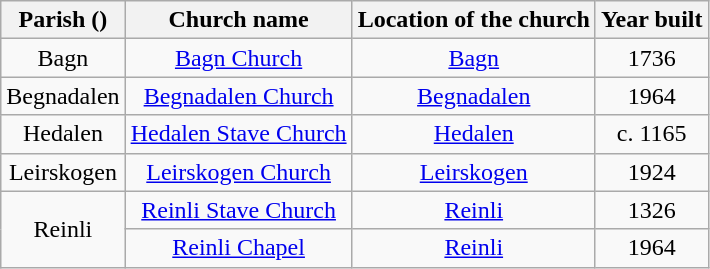<table class="wikitable" style="text-align:center">
<tr>
<th>Parish ()</th>
<th>Church name</th>
<th>Location of the church</th>
<th>Year built</th>
</tr>
<tr>
<td rowspan="1">Bagn</td>
<td><a href='#'>Bagn Church</a></td>
<td><a href='#'>Bagn</a></td>
<td>1736</td>
</tr>
<tr>
<td rowspan="1">Begnadalen</td>
<td><a href='#'>Begnadalen Church</a></td>
<td><a href='#'>Begnadalen</a></td>
<td>1964</td>
</tr>
<tr>
<td rowspan="1">Hedalen</td>
<td><a href='#'>Hedalen Stave Church</a></td>
<td><a href='#'>Hedalen</a></td>
<td>c. 1165</td>
</tr>
<tr>
<td rowspan="1">Leirskogen</td>
<td><a href='#'>Leirskogen Church</a></td>
<td><a href='#'>Leirskogen</a></td>
<td>1924</td>
</tr>
<tr>
<td rowspan="2">Reinli</td>
<td><a href='#'>Reinli Stave Church</a></td>
<td><a href='#'>Reinli</a></td>
<td>1326</td>
</tr>
<tr>
<td><a href='#'>Reinli Chapel</a></td>
<td><a href='#'>Reinli</a></td>
<td>1964</td>
</tr>
</table>
